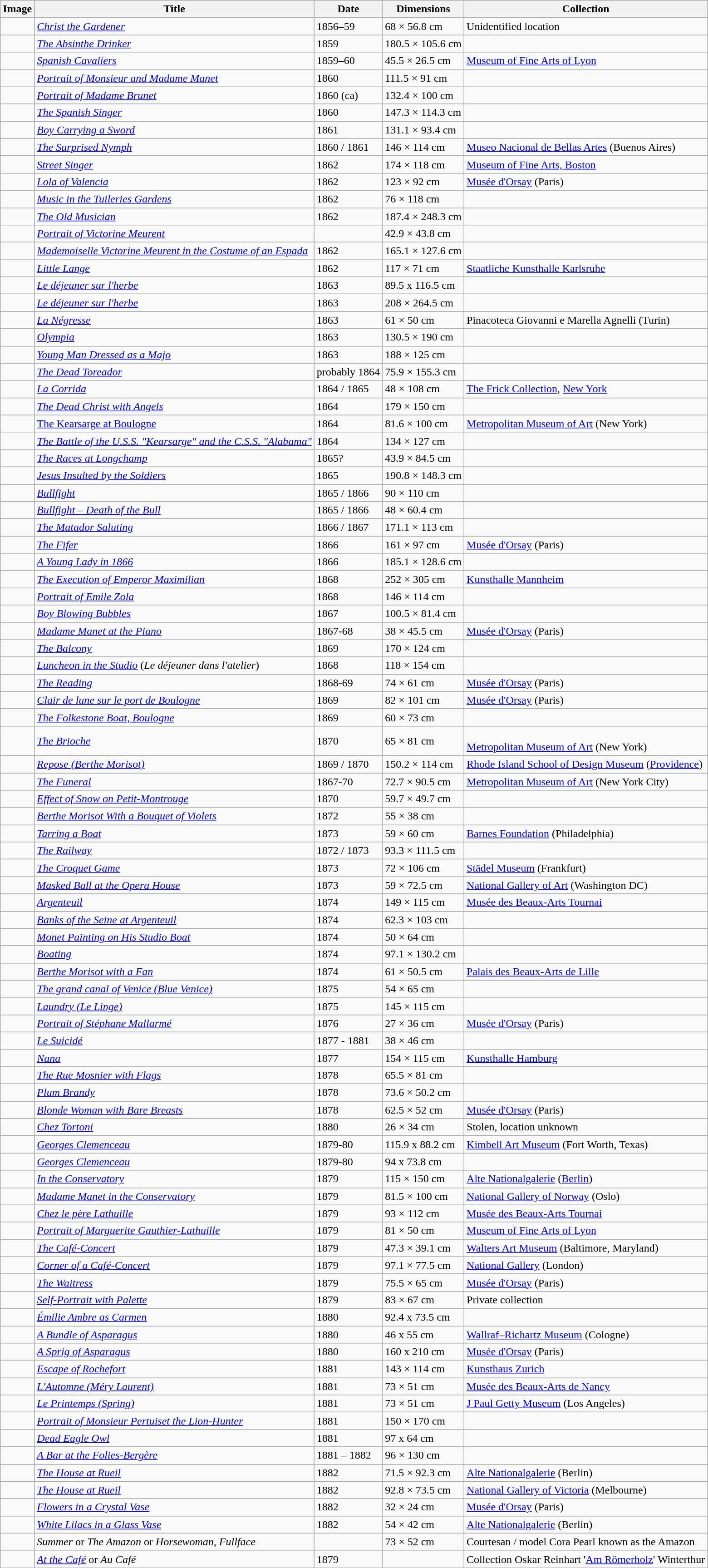<table class="wikitable sortable">
<tr ---->
<th scope="col">Image</th>
<th scope="col">Title</th>
<th scope="col">Date</th>
<th scope="col">Dimensions</th>
<th scope="col">Collection</th>
</tr>
<tr ---->
<td></td>
<td><em><a href='#'>Christ the Gardener</a></em></td>
<td>1856–59</td>
<td>68 × 56.8 cm</td>
<td>Unidentified location</td>
</tr>
<tr ---->
<td></td>
<td><em><a href='#'>The Absinthe Drinker</a></em></td>
<td>1859</td>
<td>180.5 × 105.6 cm</td>
<td></td>
</tr>
<tr ---->
<td></td>
<td><em><a href='#'>Spanish Cavaliers</a></em></td>
<td>1859–60</td>
<td>45.5 × 26.5 cm</td>
<td><a href='#'>Museum of Fine Arts of Lyon</a></td>
</tr>
<tr ---->
<td></td>
<td><em><a href='#'>Portrait of Monsieur and Madame Manet</a></em></td>
<td>1860</td>
<td>111.5 × 91 cm</td>
<td></td>
</tr>
<tr ---->
<td></td>
<td><em><a href='#'>Portrait of Madame Brunet</a></em></td>
<td>1860 (ca)</td>
<td>132.4 × 100 cm</td>
<td></td>
</tr>
<tr>
<td></td>
<td><em><a href='#'>The Spanish Singer</a></em></td>
<td>1860</td>
<td>147.3 × 114.3 cm</td>
<td></td>
</tr>
<tr ---->
<td></td>
<td><em><a href='#'>Boy Carrying a Sword</a></em></td>
<td>1861</td>
<td>131.1 × 93.4 cm</td>
<td></td>
</tr>
<tr ---->
<td></td>
<td><em><a href='#'>The Surprised Nymph</a></em></td>
<td>1860 / 1861</td>
<td>146 × 114 cm</td>
<td><a href='#'>Museo Nacional de Bellas Artes</a> (Buenos Aires)</td>
</tr>
<tr ---->
<td></td>
<td><em><a href='#'>Street Singer</a></em></td>
<td>1862</td>
<td>174 × 118 cm</td>
<td><a href='#'>Museum of Fine Arts, Boston</a></td>
</tr>
<tr ---->
<td></td>
<td><em><a href='#'>Lola of Valencia</a></em></td>
<td>1862</td>
<td>123 × 92 cm</td>
<td><a href='#'>Musée d'Orsay</a> (Paris)</td>
</tr>
<tr ---->
<td></td>
<td><em><a href='#'>Music in the Tuileries Gardens</a></em></td>
<td>1862</td>
<td>76 × 118 cm</td>
<td></td>
</tr>
<tr ---->
<td></td>
<td><em><a href='#'>The Old Musician</a></em></td>
<td>1862</td>
<td>187.4 × 248.3 cm</td>
<td></td>
</tr>
<tr ---->
<td></td>
<td><em><a href='#'>Portrait of Victorine Meurent</a></em></td>
<td></td>
<td>42.9 × 43.8 cm</td>
<td></td>
</tr>
<tr ---->
<td></td>
<td><em><a href='#'>Mademoiselle Victorine Meurent in the Costume of an Espada</a></em></td>
<td>1862</td>
<td>165.1 × 127.6 cm</td>
<td></td>
</tr>
<tr ---->
<td></td>
<td><em><a href='#'>Little Lange</a></em></td>
<td>1862</td>
<td>117 × 71 cm</td>
<td><a href='#'>Staatliche Kunsthalle Karlsruhe</a></td>
</tr>
<tr ---->
<td></td>
<td><em><a href='#'>Le déjeuner sur l'herbe</a></em></td>
<td>1863</td>
<td>89.5 x 116.5 cm</td>
<td></td>
</tr>
<tr ---->
<td></td>
<td><em><a href='#'>Le déjeuner sur l'herbe</a></em></td>
<td>1863</td>
<td>208 × 264.5 cm</td>
<td></td>
</tr>
<tr ---->
<td></td>
<td><em><a href='#'>La Négresse</a></em></td>
<td>1863</td>
<td>61 × 50 cm</td>
<td>Pinacoteca Giovanni e Marella Agnelli (Turin)</td>
</tr>
<tr ---->
<td></td>
<td><em><a href='#'>Olympia</a></em></td>
<td>1863</td>
<td>130.5 × 190 cm</td>
<td></td>
</tr>
<tr ---->
<td></td>
<td><em><a href='#'>Young Man Dressed as a Majo</a></em></td>
<td>1863</td>
<td>188 × 125 cm</td>
<td></td>
</tr>
<tr ---->
<td></td>
<td><em><a href='#'>The Dead Toreador</a></em></td>
<td>probably 1864</td>
<td>75.9 × 155.3 cm</td>
<td></td>
</tr>
<tr ---->
<td></td>
<td><em><a href='#'>La Corrida</a></em></td>
<td>1864 / 1865</td>
<td>48 × 108 cm</td>
<td><a href='#'>The Frick Collection</a>, <a href='#'>New York</a></td>
</tr>
<tr ---->
<td></td>
<td><em><a href='#'>The Dead Christ with Angels</a></em></td>
<td>1864</td>
<td>179 × 150 cm</td>
<td></td>
</tr>
<tr ---->
<td></td>
<td><a href='#'>The Kearsarge at Boulogne</a></td>
<td>1864</td>
<td>81.6 × 100 cm</td>
<td><a href='#'>Metropolitan Museum of Art</a> (New York)</td>
</tr>
<tr ---->
<td></td>
<td><em><a href='#'>The Battle of the U.S.S. "Kearsarge" and the C.S.S. "Alabama"</a></em></td>
<td>1864</td>
<td>134 × 127 cm</td>
<td></td>
</tr>
<tr ---->
<td></td>
<td><em><a href='#'>The Races at Longchamp</a></em></td>
<td>1865?</td>
<td>43.9 × 84.5 cm</td>
<td></td>
</tr>
<tr ---->
<td></td>
<td><em><a href='#'>Jesus Insulted by the Soldiers</a></em></td>
<td>1865</td>
<td>190.8 × 148.3 cm</td>
<td></td>
</tr>
<tr ---->
<td></td>
<td><em><a href='#'>Bullfight</a></em></td>
<td>1865 / 1866</td>
<td>90 × 110 cm</td>
<td></td>
</tr>
<tr ---->
<td></td>
<td><em><a href='#'>Bullfight – Death of the Bull</a></em></td>
<td>1865 / 1866</td>
<td>48 × 60.4 cm</td>
<td></td>
</tr>
<tr ---->
<td></td>
<td><em><a href='#'>The Matador Saluting</a></em></td>
<td>1866 / 1867</td>
<td>171.1 × 113 cm</td>
<td></td>
</tr>
<tr ---->
<td></td>
<td><em><a href='#'>The Fifer</a></em></td>
<td>1866</td>
<td>161 × 97 cm</td>
<td><a href='#'>Musée d'Orsay</a> (Paris)</td>
</tr>
<tr ---->
<td></td>
<td><em><a href='#'>A Young Lady in 1866</a></em></td>
<td>1866</td>
<td>185.1 × 128.6 cm</td>
<td></td>
</tr>
<tr ---->
<td></td>
<td><em><a href='#'>The Execution of Emperor Maximilian</a></em></td>
<td>1868</td>
<td>252 × 305 cm</td>
<td><a href='#'>Kunsthalle Mannheim</a></td>
</tr>
<tr ---->
<td></td>
<td><em><a href='#'>Portrait of Emile Zola</a></em></td>
<td>1868</td>
<td>146 × 114 cm</td>
<td></td>
</tr>
<tr ---->
<td></td>
<td><em><a href='#'>Boy Blowing Bubbles</a></em></td>
<td>1867</td>
<td>100.5 × 81.4 cm</td>
<td></td>
</tr>
<tr ---->
<td></td>
<td><em><a href='#'>Madame Manet at the Piano</a></em></td>
<td>1867-68</td>
<td>38 × 45.5 cm</td>
<td><a href='#'>Musée d'Orsay</a> (Paris)</td>
</tr>
<tr ---->
<td></td>
<td><em><a href='#'>The Balcony</a></em></td>
<td>1869</td>
<td>170 × 124 cm</td>
<td></td>
</tr>
<tr ---->
<td></td>
<td><em><a href='#'>Luncheon in the Studio</a></em> (<em>Le déjeuner dans l'atelier</em>)</td>
<td>1868</td>
<td>118 × 154 cm</td>
<td></td>
</tr>
<tr ---->
<td></td>
<td><em><a href='#'>The Reading</a></em></td>
<td>1868-69</td>
<td>74 × 61 cm</td>
<td><a href='#'>Musée d'Orsay</a> (Paris)</td>
</tr>
<tr ---->
<td></td>
<td><em><a href='#'>Clair de lune sur le port de Boulogne</a></em></td>
<td>1869</td>
<td>82 × 101 cm</td>
<td><a href='#'>Musée d'Orsay</a> (Paris)</td>
</tr>
<tr ---->
<td></td>
<td><em><a href='#'>The Folkestone Boat, Boulogne</a></em></td>
<td>1869</td>
<td>60 × 73 cm</td>
<td></td>
</tr>
<tr ---->
<td></td>
<td><em><a href='#'>The Brioche</a></em></td>
<td>1870</td>
<td>65 × 81 cm</td>
<td><br><a href='#'>Metropolitan Museum of Art</a> (New York)</td>
</tr>
<tr>
<td></td>
<td><em><a href='#'>Repose (Berthe Morisot)</a></em></td>
<td>1869 / 1870</td>
<td>150.2 × 114 cm</td>
<td><a href='#'>Rhode Island School of Design Museum</a> (<a href='#'>Providence</a>)</td>
</tr>
<tr ---->
<td></td>
<td><em><a href='#'>The Funeral</a></em></td>
<td>1867-70</td>
<td>72.7 × 90.5 cm</td>
<td><a href='#'>Metropolitan Museum of Art</a> (New York City)</td>
</tr>
<tr ---->
<td></td>
<td><em><a href='#'>Effect of Snow on Petit-Montrouge</a></em></td>
<td>1870</td>
<td>59.7 × 49.7 cm</td>
<td></td>
</tr>
<tr ---->
<td></td>
<td><em><a href='#'>Berthe Morisot With a Bouquet of Violets</a></em></td>
<td>1872</td>
<td>55 × 38 cm</td>
<td></td>
</tr>
<tr ---->
<td></td>
<td><em><a href='#'>Tarring a Boat</a></em></td>
<td>1873</td>
<td>59 × 60 cm</td>
<td><a href='#'>Barnes Foundation</a> (Philadelphia)</td>
</tr>
<tr ---->
<td></td>
<td><em><a href='#'>The Railway</a></em></td>
<td>1872 / 1873</td>
<td>93.3 × 111.5 cm</td>
<td></td>
</tr>
<tr ---->
<td></td>
<td><em><a href='#'>The Croquet Game</a></em></td>
<td>1873</td>
<td>72 × 106 cm</td>
<td><a href='#'>Städel Museum</a> (Frankfurt)</td>
</tr>
<tr>
<td></td>
<td><em><a href='#'>Masked Ball at the Opera House</a></em></td>
<td>1873</td>
<td>59 × 72.5 cm</td>
<td><a href='#'>National Gallery of Art</a> (Washington DC)</td>
</tr>
<tr>
<td></td>
<td><em><a href='#'>Argenteuil</a></em></td>
<td>1874</td>
<td>149 × 115 cm</td>
<td><a href='#'>Musée des Beaux-Arts Tournai</a></td>
</tr>
<tr ---->
<td></td>
<td><em><a href='#'>Banks of the Seine at Argenteuil</a></em></td>
<td>1874</td>
<td>62.3 × 103 cm</td>
<td></td>
</tr>
<tr>
<td></td>
<td><em><a href='#'>Monet Painting on His Studio Boat</a></em></td>
<td>1874</td>
<td>50 × 64 cm</td>
<td></td>
</tr>
<tr ---->
<td></td>
<td><em><a href='#'>Boating</a></em></td>
<td>1874</td>
<td>97.1 × 130.2 cm</td>
<td></td>
</tr>
<tr ---->
<td></td>
<td><em><a href='#'>Berthe Morisot with a Fan</a></em></td>
<td>1874</td>
<td>61 × 50.5 cm</td>
<td><a href='#'>Palais des Beaux-Arts de Lille</a></td>
</tr>
<tr ---->
<td></td>
<td><em><a href='#'>The grand canal of Venice (Blue Venice)</a></em></td>
<td>1875</td>
<td>54 × 65 cm</td>
<td></td>
</tr>
<tr ---->
<td></td>
<td><em><a href='#'>Laundry (Le Linge)</a></em></td>
<td>1875</td>
<td>145 × 115 cm</td>
<td></td>
</tr>
<tr ---->
<td></td>
<td><em><a href='#'>Portrait of Stéphane Mallarmé</a></em></td>
<td>1876</td>
<td>27 × 36 cm</td>
<td><a href='#'>Musée d'Orsay</a> (Paris)</td>
</tr>
<tr ---->
<td></td>
<td><em><a href='#'>Le Suicidé</a></em></td>
<td>1877 - 1881</td>
<td>38 × 46 cm</td>
<td></td>
</tr>
<tr ---->
<td></td>
<td><em><a href='#'>Nana</a></em></td>
<td>1877</td>
<td>154 × 115 cm</td>
<td><a href='#'>Kunsthalle Hamburg</a></td>
</tr>
<tr ---->
<td></td>
<td><em><a href='#'>The Rue Mosnier with Flags</a></em></td>
<td>1878</td>
<td>65.5 × 81 cm</td>
<td></td>
</tr>
<tr ---->
<td></td>
<td><em><a href='#'>Plum Brandy</a></em></td>
<td>1878</td>
<td>73.6 × 50.2 cm</td>
<td></td>
</tr>
<tr ---->
<td></td>
<td><em><a href='#'>Blonde Woman with Bare Breasts</a></em></td>
<td>1878</td>
<td>62.5 × 52 cm</td>
<td><a href='#'>Musée d'Orsay</a> (Paris)</td>
</tr>
<tr ---->
<td></td>
<td><em><a href='#'>Chez Tortoni</a></em></td>
<td>1880</td>
<td>26 × 34 cm</td>
<td>Stolen, location unknown</td>
</tr>
<tr ---->
<td></td>
<td><em><a href='#'>Georges Clemenceau</a></em></td>
<td>1879-80</td>
<td>115.9 x 88.2 cm</td>
<td><a href='#'>Kimbell Art Museum</a> (Fort Worth, Texas)</td>
</tr>
<tr ---->
<td></td>
<td><em><a href='#'>Georges Clemenceau</a></em></td>
<td>1879-80</td>
<td>94 x 73.8 cm</td>
<td></td>
</tr>
<tr ---->
<td></td>
<td><em><a href='#'>In the Conservatory</a></em></td>
<td>1879</td>
<td>115 × 150 cm</td>
<td><a href='#'>Alte Nationalgalerie</a> (<a href='#'>Berlin</a>)</td>
</tr>
<tr ---->
<td></td>
<td><em><a href='#'>Madame Manet in the Conservatory</a></em></td>
<td>1879</td>
<td>81.5 × 100 cm</td>
<td><a href='#'>National Gallery of Norway</a> (Oslo)</td>
</tr>
<tr ---->
<td></td>
<td><em><a href='#'>Chez le père Lathuille</a></em></td>
<td>1879</td>
<td>93 × 112 cm</td>
<td><a href='#'>Musée des Beaux-Arts Tournai</a></td>
</tr>
<tr ---->
<td></td>
<td><em><a href='#'>Portrait of Marguerite Gauthier-Lathuille</a></em></td>
<td>1879</td>
<td>81 × 50 cm</td>
<td><a href='#'>Museum of Fine Arts of Lyon</a></td>
</tr>
<tr ---->
<td></td>
<td><em><a href='#'>The Café-Concert</a></em></td>
<td>1879</td>
<td>47.3 × 39.1 cm</td>
<td><a href='#'>Walters Art Museum</a> (Baltimore, Maryland)</td>
</tr>
<tr ---->
<td></td>
<td><em><a href='#'>Corner of a Café-Concert</a></em></td>
<td>1879</td>
<td>97.1 × 77.5 cm</td>
<td><a href='#'>National Gallery</a> (London)</td>
</tr>
<tr ---->
<td></td>
<td><em><a href='#'>The Waitress</a></em></td>
<td>1879</td>
<td>75.5 × 65 cm</td>
<td><a href='#'>Musée d'Orsay</a> (Paris)</td>
</tr>
<tr ---->
<td></td>
<td><em><a href='#'>Self-Portrait with Palette</a></em></td>
<td>1879</td>
<td>83 × 67 cm</td>
<td>Private collection</td>
</tr>
<tr ---->
<td></td>
<td><em><a href='#'>Émilie Ambre as Carmen</a></em></td>
<td>1880</td>
<td>92.4 x 73.5 cm</td>
<td></td>
</tr>
<tr ---->
<td></td>
<td><em><a href='#'>A Bundle of Asparagus</a></em></td>
<td>1880</td>
<td>46 x 55 cm</td>
<td><a href='#'>Wallraf–Richartz Museum</a> (Cologne)</td>
</tr>
<tr ---->
<td></td>
<td><em><a href='#'>A Sprig of Asparagus</a></em></td>
<td>1880</td>
<td>160 x 210 cm</td>
<td><a href='#'>Musée d'Orsay</a> (Paris)</td>
</tr>
<tr ---->
<td></td>
<td><em><a href='#'>Escape of Rochefort</a></em></td>
<td>1881</td>
<td>143 × 114 cm</td>
<td><a href='#'>Kunsthaus Zurich</a></td>
</tr>
<tr ---->
<td></td>
<td><em><a href='#'>L'Automne (Méry Laurent)</a></em></td>
<td>1881</td>
<td>73 × 51 cm</td>
<td><a href='#'>Musée des Beaux-Arts de Nancy</a></td>
</tr>
<tr ---->
<td></td>
<td><em><a href='#'>Le Printemps (Spring)</a></em></td>
<td>1881</td>
<td>73 × 51 cm</td>
<td><a href='#'>J Paul Getty Museum</a> (Los Angeles)</td>
</tr>
<tr ---->
<td></td>
<td><em><a href='#'>Portrait of Monsieur Pertuiset the Lion-Hunter</a></em></td>
<td>1881</td>
<td>150 × 170 cm</td>
<td></td>
</tr>
<tr ---->
<td></td>
<td><em><a href='#'>Dead Eagle Owl</a></em></td>
<td>1881</td>
<td>97 x 64 cm</td>
<td></td>
</tr>
<tr ---->
<td></td>
<td><em><a href='#'>A Bar at the Folies-Bergère</a></em></td>
<td>1881 – 1882</td>
<td>96 × 130 cm</td>
<td></td>
</tr>
<tr ---->
<td></td>
<td><em><a href='#'>The House at Rueil</a></em></td>
<td>1882</td>
<td>71.5 × 92.3 cm</td>
<td><a href='#'>Alte Nationalgalerie</a> (Berlin)</td>
</tr>
<tr ---->
<td></td>
<td><em><a href='#'>The House at Rueil</a></em></td>
<td>1882</td>
<td>92.8 × 73.5 cm</td>
<td><a href='#'>National Gallery of Victoria</a> (Melbourne)</td>
</tr>
<tr ---->
<td></td>
<td><em><a href='#'>Flowers in a Crystal Vase</a></em></td>
<td>1882</td>
<td>32 × 24 cm</td>
<td><a href='#'>Musée d'Orsay</a> (Paris)</td>
</tr>
<tr ---->
<td></td>
<td><em><a href='#'>White Lilacs in a Glass Vase</a></em></td>
<td>1882</td>
<td>54 × 42 cm</td>
<td><a href='#'>Alte Nationalgalerie</a> (Berlin)</td>
</tr>
<tr ---->
<td></td>
<td><em>Summer</em> or <em>The Amazon</em> or <em>Horsewoman, Fullface</em></td>
<td></td>
<td>73 × 52 cm</td>
<td>  Courtesan / model Cora Pearl known as the Amazon</td>
</tr>
<tr ---->
<td></td>
<td><em><a href='#'>At the Café</a></em> or <em>Au Café</em></td>
<td>1879</td>
<td></td>
<td>Collection Oskar Reinhart '<a href='#'>Am Römerholz</a>' Winterthur</td>
</tr>
</table>
